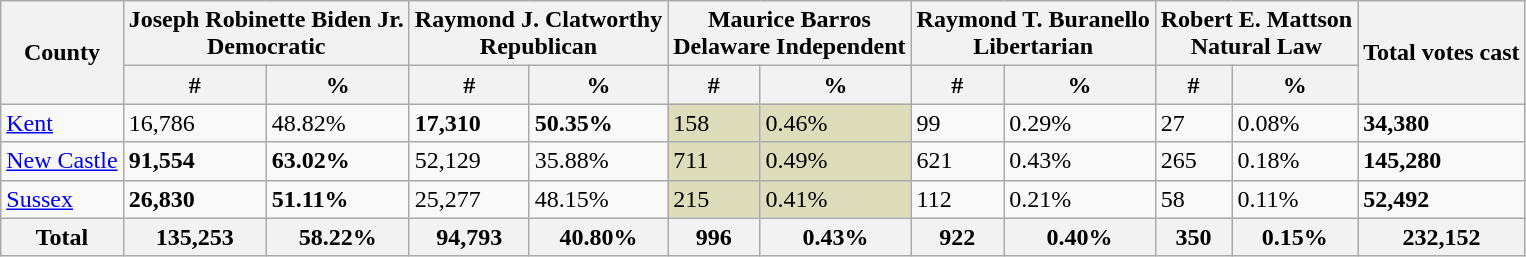<table class="wikitable sortable">
<tr>
<th style="text-align:center;" rowspan="2">County</th>
<th style="text-align:center;" colspan="2"><strong>Joseph Robinette Biden Jr.</strong><br>Democratic</th>
<th style="text-align:center;" colspan="2">Raymond J. Clatworthy<br>Republican</th>
<th style="text-align:center;" colspan="2">Maurice Barros<br>Delaware Independent</th>
<th style="text-align:center;" colspan="2">Raymond T. Buranello<br>Libertarian</th>
<th style="text-align:center;" colspan="2">Robert E. Mattson<br>Natural Law</th>
<th rowspan="2">Total votes cast</th>
</tr>
<tr>
<th style="text-align:center;" data-sort-type="number">#</th>
<th style="text-align:center;" data-sort-type="number">%</th>
<th style="text-align:center;" data-sort-type="number">#</th>
<th style="text-align:center;" data-sort-type="number">%</th>
<th style="text-align:center;" data-sort-type="number">#</th>
<th style="text-align:center;" data-sort-type="number">%</th>
<th style="text-align:center;" data-sort-type="number">#</th>
<th style="text-align:center;" data-sort-type="number">%</th>
<th style="text-align:center;" data-sort-type="number">#</th>
<th style="text-align:center;" data-sort-type="number">%</th>
</tr>
<tr>
<td><a href='#'>Kent</a></td>
<td>16,786</td>
<td>48.82%</td>
<td><strong>17,310</strong></td>
<td><strong>50.35%</strong></td>
<td style="background-color:#DDDDBB">158</td>
<td style="background-color:#DDDDBB">0.46%</td>
<td>99</td>
<td>0.29%</td>
<td>27</td>
<td>0.08%</td>
<td><strong>34,380</strong></td>
</tr>
<tr>
<td><a href='#'>New Castle</a></td>
<td><strong>91,554</strong></td>
<td><strong>63.02%</strong></td>
<td>52,129</td>
<td>35.88%</td>
<td style="background-color:#DDDDBB">711</td>
<td style="background-color:#DDDDBB">0.49%</td>
<td>621</td>
<td>0.43%</td>
<td>265</td>
<td>0.18%</td>
<td><strong>145,280</strong></td>
</tr>
<tr>
<td><a href='#'>Sussex</a></td>
<td><strong>26,830</strong></td>
<td><strong>51.11%</strong></td>
<td>25,277</td>
<td>48.15%</td>
<td style="background-color:#DDDDBB">215</td>
<td style="background-color:#DDDDBB">0.41%</td>
<td>112</td>
<td>0.21%</td>
<td>58</td>
<td>0.11%</td>
<td><strong>52,492</strong></td>
</tr>
<tr>
<th>Total</th>
<th><strong>135,253</strong></th>
<th><strong>58.22%</strong></th>
<th>94,793</th>
<th>40.80%</th>
<th>996</th>
<th>0.43%</th>
<th>922</th>
<th>0.40%</th>
<th>350</th>
<th>0.15%</th>
<th>232,152</th>
</tr>
</table>
